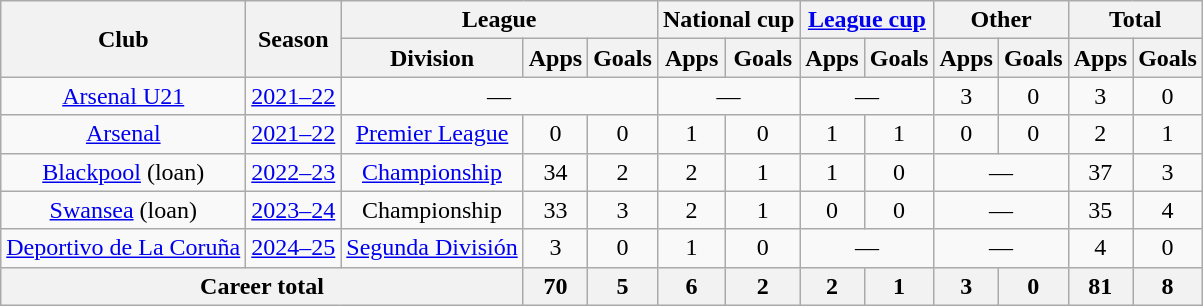<table class=wikitable style=text-align:center>
<tr>
<th rowspan="2">Club</th>
<th rowspan="2">Season</th>
<th colspan="3">League</th>
<th colspan="2">National cup</th>
<th colspan="2"><a href='#'>League cup</a></th>
<th colspan="2">Other</th>
<th colspan="2">Total</th>
</tr>
<tr>
<th>Division</th>
<th>Apps</th>
<th>Goals</th>
<th>Apps</th>
<th>Goals</th>
<th>Apps</th>
<th>Goals</th>
<th>Apps</th>
<th>Goals</th>
<th>Apps</th>
<th>Goals</th>
</tr>
<tr>
<td><a href='#'>Arsenal U21</a></td>
<td><a href='#'>2021–22</a></td>
<td colspan="3">—</td>
<td colspan="2">—</td>
<td colspan="2">—</td>
<td>3</td>
<td>0</td>
<td>3</td>
<td>0</td>
</tr>
<tr>
<td><a href='#'>Arsenal</a></td>
<td><a href='#'>2021–22</a></td>
<td><a href='#'>Premier League</a></td>
<td>0</td>
<td>0</td>
<td>1</td>
<td>0</td>
<td>1</td>
<td>1</td>
<td>0</td>
<td>0</td>
<td>2</td>
<td>1</td>
</tr>
<tr>
<td><a href='#'>Blackpool</a> (loan)</td>
<td><a href='#'>2022–23</a></td>
<td><a href='#'>Championship</a></td>
<td>34</td>
<td>2</td>
<td>2</td>
<td>1</td>
<td>1</td>
<td>0</td>
<td colspan="2">—</td>
<td>37</td>
<td>3</td>
</tr>
<tr>
<td><a href='#'>Swansea</a> (loan)</td>
<td><a href='#'>2023–24</a></td>
<td>Championship</td>
<td>33</td>
<td>3</td>
<td>2</td>
<td>1</td>
<td>0</td>
<td>0</td>
<td colspan="2">—</td>
<td>35</td>
<td>4</td>
</tr>
<tr>
<td><a href='#'>Deportivo de La Coruña</a></td>
<td><a href='#'>2024–25</a></td>
<td><a href='#'>Segunda División</a></td>
<td>3</td>
<td>0</td>
<td>1</td>
<td>0</td>
<td colspan="2">—</td>
<td colspan="2">—</td>
<td>4</td>
<td>0</td>
</tr>
<tr>
<th colspan="3">Career total</th>
<th>70</th>
<th>5</th>
<th>6</th>
<th>2</th>
<th>2</th>
<th>1</th>
<th>3</th>
<th>0</th>
<th>81</th>
<th>8</th>
</tr>
</table>
